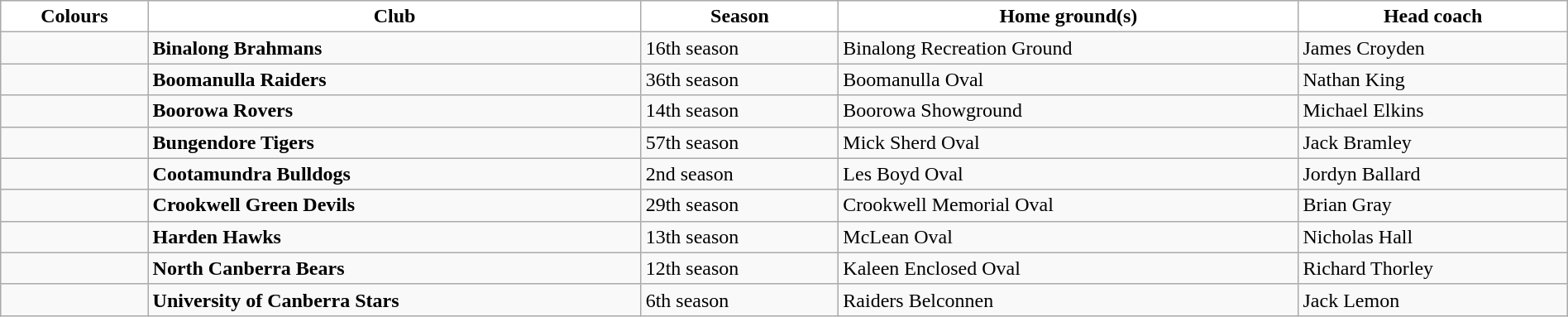<table class="wikitable" style="width:100%; text-align:left">
<tr>
<th style="background:white">Colours</th>
<th style="background:white">Club</th>
<th style="background:white">Season</th>
<th style="background:white">Home ground(s)</th>
<th style="background:white">Head coach</th>
</tr>
<tr>
<td></td>
<td><strong>Binalong Brahmans</strong></td>
<td>16th season</td>
<td>Binalong Recreation Ground</td>
<td>James Croyden</td>
</tr>
<tr>
<td></td>
<td><strong>Boomanulla Raiders</strong></td>
<td>36th season</td>
<td>Boomanulla Oval</td>
<td>Nathan King</td>
</tr>
<tr>
<td></td>
<td><strong>Boorowa Rovers</strong></td>
<td>14th season</td>
<td>Boorowa Showground</td>
<td>Michael Elkins</td>
</tr>
<tr>
<td></td>
<td><strong>Bungendore Tigers</strong></td>
<td>57th season</td>
<td>Mick Sherd Oval</td>
<td>Jack Bramley</td>
</tr>
<tr>
<td></td>
<td><strong>Cootamundra Bulldogs</strong></td>
<td>2nd season</td>
<td>Les Boyd Oval</td>
<td>Jordyn Ballard</td>
</tr>
<tr>
<td></td>
<td><strong>Crookwell Green Devils</strong></td>
<td>29th season</td>
<td>Crookwell Memorial Oval</td>
<td>Brian Gray</td>
</tr>
<tr>
<td></td>
<td><strong>Harden Hawks</strong></td>
<td>13th season</td>
<td>McLean Oval</td>
<td>Nicholas Hall</td>
</tr>
<tr>
<td></td>
<td><strong>North Canberra Bears</strong></td>
<td>12th season</td>
<td>Kaleen Enclosed Oval</td>
<td>Richard Thorley</td>
</tr>
<tr>
<td></td>
<td><strong>University of Canberra Stars</strong></td>
<td>6th season</td>
<td>Raiders Belconnen</td>
<td>Jack Lemon</td>
</tr>
</table>
